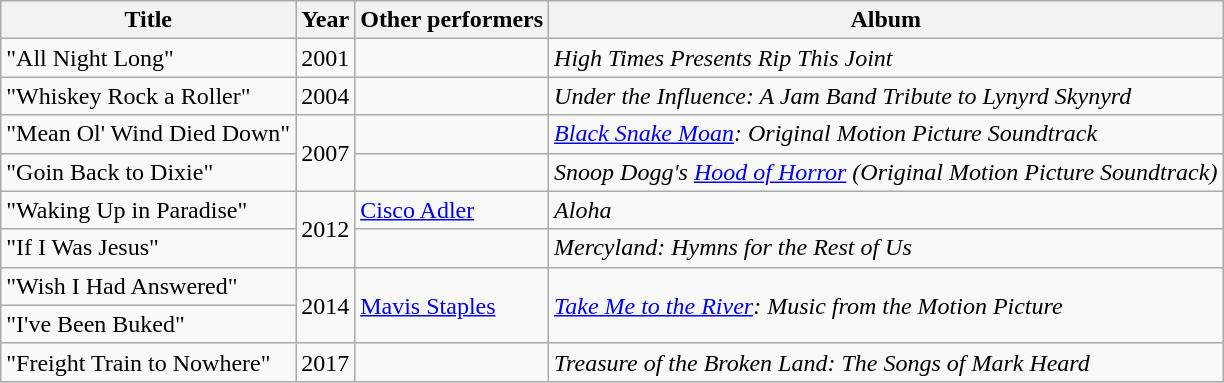<table class="wikitable">
<tr>
<th>Title</th>
<th>Year</th>
<th>Other performers</th>
<th>Album</th>
</tr>
<tr>
<td>"All Night Long"</td>
<td>2001</td>
<td></td>
<td><em>High Times Presents Rip This Joint</em></td>
</tr>
<tr>
<td>"Whiskey Rock a Roller"</td>
<td>2004</td>
<td></td>
<td><em>Under the Influence: A Jam Band Tribute to Lynyrd Skynyrd</em></td>
</tr>
<tr>
<td>"Mean Ol' Wind Died Down"</td>
<td rowspan="2">2007</td>
<td></td>
<td><em><a href='#'>Black Snake Moan</a>: Original Motion Picture Soundtrack</em></td>
</tr>
<tr>
<td>"Goin Back to Dixie"</td>
<td></td>
<td><em>Snoop Dogg's <a href='#'>Hood of Horror</a> (Original Motion Picture Soundtrack)</em></td>
</tr>
<tr>
<td>"Waking Up in Paradise"</td>
<td rowspan="2">2012</td>
<td><a href='#'>Cisco Adler</a></td>
<td><em>Aloha</em></td>
</tr>
<tr>
<td>"If I Was Jesus"</td>
<td></td>
<td><em>Mercyland: Hymns for the Rest of Us</em></td>
</tr>
<tr>
<td>"Wish I Had Answered"</td>
<td rowspan="2">2014</td>
<td rowspan="2"><a href='#'>Mavis Staples</a></td>
<td rowspan="2"><em><a href='#'>Take Me to the River</a>: Music from the Motion Picture</em></td>
</tr>
<tr>
<td>"I've Been Buked"</td>
</tr>
<tr>
<td>"Freight Train to Nowhere"</td>
<td>2017</td>
<td></td>
<td><em>Treasure of the Broken Land: The Songs of Mark Heard</em></td>
</tr>
</table>
